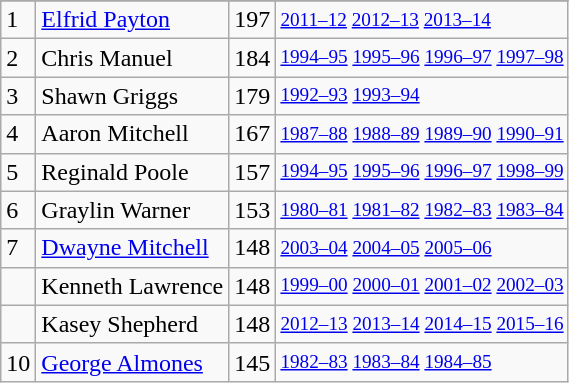<table class="wikitable">
<tr>
</tr>
<tr>
<td>1</td>
<td><a href='#'>Elfrid Payton</a></td>
<td>197</td>
<td style="font-size:80%;"><a href='#'>2011–12</a> <a href='#'>2012–13</a> <a href='#'>2013–14</a></td>
</tr>
<tr>
<td>2</td>
<td>Chris Manuel</td>
<td>184</td>
<td style="font-size:80%;"><a href='#'>1994–95</a> <a href='#'>1995–96</a> <a href='#'>1996–97</a> <a href='#'>1997–98</a></td>
</tr>
<tr>
<td>3</td>
<td>Shawn Griggs</td>
<td>179</td>
<td style="font-size:80%;"><a href='#'>1992–93</a> <a href='#'>1993–94</a></td>
</tr>
<tr>
<td>4</td>
<td>Aaron Mitchell</td>
<td>167</td>
<td style="font-size:80%;"><a href='#'>1987–88</a> <a href='#'>1988–89</a> <a href='#'>1989–90</a> <a href='#'>1990–91</a></td>
</tr>
<tr>
<td>5</td>
<td>Reginald Poole</td>
<td>157</td>
<td style="font-size:80%;"><a href='#'>1994–95</a> <a href='#'>1995–96</a> <a href='#'>1996–97</a> <a href='#'>1998–99</a></td>
</tr>
<tr>
<td>6</td>
<td>Graylin Warner</td>
<td>153</td>
<td style="font-size:80%;"><a href='#'>1980–81</a> <a href='#'>1981–82</a> <a href='#'>1982–83</a> <a href='#'>1983–84</a></td>
</tr>
<tr>
<td>7</td>
<td><a href='#'>Dwayne Mitchell</a></td>
<td>148</td>
<td style="font-size:80%;"><a href='#'>2003–04</a> <a href='#'>2004–05</a> <a href='#'>2005–06</a></td>
</tr>
<tr>
<td></td>
<td>Kenneth Lawrence</td>
<td>148</td>
<td style="font-size:80%;"><a href='#'>1999–00</a> <a href='#'>2000–01</a> <a href='#'>2001–02</a> <a href='#'>2002–03</a></td>
</tr>
<tr>
<td></td>
<td>Kasey Shepherd</td>
<td>148</td>
<td style="font-size:80%;"><a href='#'>2012–13</a> <a href='#'>2013–14</a> <a href='#'>2014–15</a> <a href='#'>2015–16</a></td>
</tr>
<tr>
<td>10</td>
<td><a href='#'>George Almones</a></td>
<td>145</td>
<td style="font-size:80%;"><a href='#'>1982–83</a> <a href='#'>1983–84</a> <a href='#'>1984–85</a></td>
</tr>
</table>
